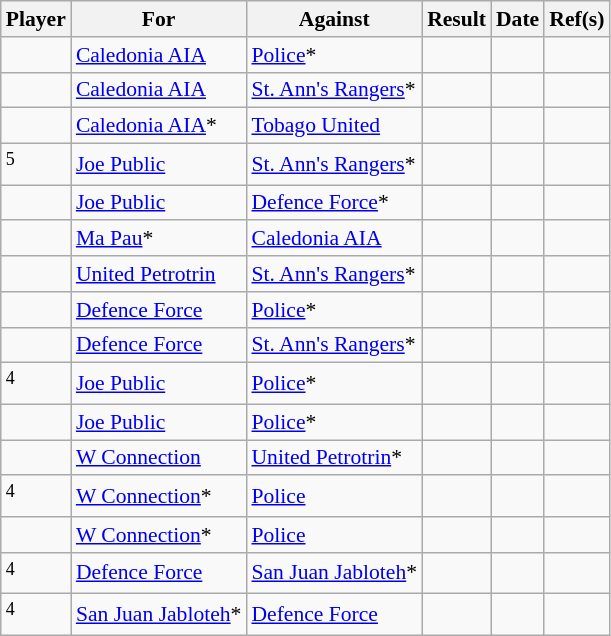<table class="wikitable sortable" style="font-size:90%;">
<tr>
<th>Player</th>
<th>For</th>
<th>Against</th>
<th align=center>Result</th>
<th>Date</th>
<th class="unsortable">Ref(s)</th>
</tr>
<tr>
<td> </td>
<td><a href='#'>Caledonia AIA</a></td>
<td><a href='#'>Police</a>*</td>
<td></td>
<td></td>
<td></td>
</tr>
<tr>
<td> </td>
<td><a href='#'>Caledonia AIA</a></td>
<td><a href='#'>St. Ann's Rangers</a>*</td>
<td></td>
<td></td>
<td></td>
</tr>
<tr>
<td> </td>
<td><a href='#'>Caledonia AIA</a>*</td>
<td><a href='#'>Tobago United</a></td>
<td></td>
<td></td>
<td></td>
</tr>
<tr>
<td> <sup>5</sup></td>
<td><a href='#'>Joe Public</a></td>
<td><a href='#'>St. Ann's Rangers</a>*</td>
<td></td>
<td></td>
<td></td>
</tr>
<tr>
<td> </td>
<td><a href='#'>Joe Public</a></td>
<td><a href='#'>Defence Force</a>*</td>
<td></td>
<td></td>
<td></td>
</tr>
<tr>
<td> </td>
<td><a href='#'>Ma Pau</a>*</td>
<td><a href='#'>Caledonia AIA</a></td>
<td></td>
<td></td>
<td></td>
</tr>
<tr>
<td> </td>
<td><a href='#'>United Petrotrin</a></td>
<td><a href='#'>St. Ann's Rangers</a>*</td>
<td></td>
<td></td>
<td></td>
</tr>
<tr>
<td> </td>
<td><a href='#'>Defence Force</a></td>
<td><a href='#'>Police</a>*</td>
<td></td>
<td></td>
<td></td>
</tr>
<tr>
<td> </td>
<td><a href='#'>Defence Force</a></td>
<td><a href='#'>St. Ann's Rangers</a>*</td>
<td></td>
<td></td>
<td></td>
</tr>
<tr>
<td> <sup>4</sup></td>
<td><a href='#'>Joe Public</a></td>
<td><a href='#'>Police</a>*</td>
<td></td>
<td></td>
<td></td>
</tr>
<tr>
<td> </td>
<td><a href='#'>Joe Public</a></td>
<td><a href='#'>Police</a>*</td>
<td></td>
<td></td>
<td></td>
</tr>
<tr>
<td> </td>
<td><a href='#'>W Connection</a></td>
<td><a href='#'>United Petrotrin</a>*</td>
<td></td>
<td></td>
<td></td>
</tr>
<tr>
<td> <sup>4</sup></td>
<td><a href='#'>W Connection</a>*</td>
<td><a href='#'>Police</a></td>
<td></td>
<td></td>
<td></td>
</tr>
<tr>
<td> </td>
<td><a href='#'>W Connection</a>*</td>
<td><a href='#'>Police</a></td>
<td></td>
<td></td>
<td></td>
</tr>
<tr>
<td> <sup>4</sup></td>
<td><a href='#'>Defence Force</a></td>
<td><a href='#'>San Juan Jabloteh</a>*</td>
<td></td>
<td></td>
<td></td>
</tr>
<tr>
<td> <sup>4</sup></td>
<td><a href='#'>San Juan Jabloteh</a>*</td>
<td><a href='#'>Defence Force</a></td>
<td></td>
<td></td>
<td></td>
</tr>
</table>
